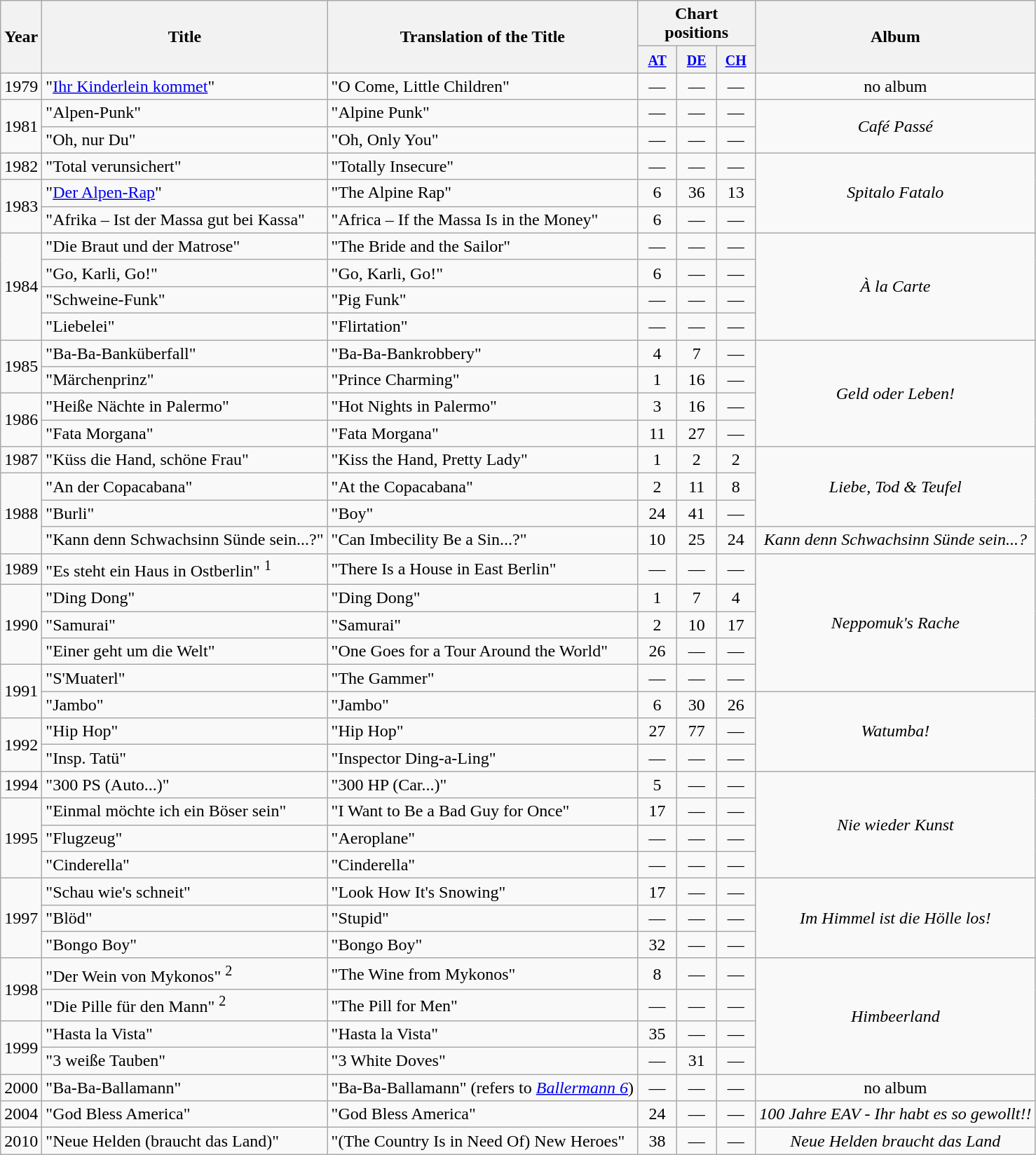<table class="wikitable">
<tr>
<th align="center" rowspan="2">Year</th>
<th align="center" rowspan="2">Title</th>
<th align="center" rowspan="2">Translation of the Title</th>
<th align="center" colspan="3">Chart positions</th>
<th align="center" rowspan="2">Album</th>
</tr>
<tr>
<th width="30"><small><a href='#'>AT</a></small></th>
<th width="30"><small><a href='#'>DE</a></small></th>
<th width="30"><small><a href='#'>CH</a></small></th>
</tr>
<tr>
<td align="center">1979</td>
<td align="left">"<a href='#'>Ihr Kinderlein kommet</a>"</td>
<td align="left">"O Come, Little Children"</td>
<td align="center">—</td>
<td align="center">—</td>
<td align="center">—</td>
<td align="center">no album</td>
</tr>
<tr>
<td align="center" rowspan="2">1981</td>
<td align="left">"Alpen-Punk"</td>
<td align="left">"Alpine Punk"</td>
<td align="center">—</td>
<td align="center">—</td>
<td align="center">—</td>
<td align="center" rowspan="2"><em>Café Passé</em></td>
</tr>
<tr>
<td align="left">"Oh, nur Du"</td>
<td align="left">"Oh, Only You"</td>
<td align="center">—</td>
<td align="center">—</td>
<td align="center">—</td>
</tr>
<tr>
<td align="center">1982</td>
<td align="left">"Total verunsichert"</td>
<td align="left">"Totally Insecure"</td>
<td align="center">—</td>
<td align="center">—</td>
<td align="center">—</td>
<td align="center" rowspan="3"><em>Spitalo Fatalo</em></td>
</tr>
<tr>
<td align="center" rowspan="2">1983</td>
<td align="left">"<a href='#'>Der Alpen-Rap</a>"</td>
<td align="left">"The Alpine Rap"</td>
<td align="center">6</td>
<td align="center">36</td>
<td align="center">13</td>
</tr>
<tr>
<td align="left">"Afrika – Ist der Massa gut bei Kassa"</td>
<td align="left">"Africa – If the Massa Is in the Money"</td>
<td align="center">6</td>
<td align="center">—</td>
<td align="center">—</td>
</tr>
<tr>
<td align="center" rowspan="4">1984</td>
<td align="left">"Die Braut und der Matrose"</td>
<td align="left">"The Bride and the Sailor"</td>
<td align="center">—</td>
<td align="center">—</td>
<td align="center">—</td>
<td align="center" rowspan="4"><em>À la Carte</em></td>
</tr>
<tr>
<td align="left">"Go, Karli, Go!"</td>
<td align="left">"Go, Karli, Go!"</td>
<td align="center">6</td>
<td align="center">—</td>
<td align="center">—</td>
</tr>
<tr>
<td align="left">"Schweine-Funk"</td>
<td align="left">"Pig Funk"</td>
<td align="center">—</td>
<td align="center">—</td>
<td align="center">—</td>
</tr>
<tr>
<td align="left">"Liebelei"</td>
<td align="left">"Flirtation"</td>
<td align="center">—</td>
<td align="center">—</td>
<td align="center">—</td>
</tr>
<tr>
<td align="center" rowspan="2">1985</td>
<td align="left">"Ba-Ba-Banküberfall"</td>
<td align="left">"Ba-Ba-Bankrobbery"</td>
<td align="center">4</td>
<td align="center">7</td>
<td align="center">—</td>
<td align="center" rowspan="4"><em>Geld oder Leben!</em></td>
</tr>
<tr>
<td align="left">"Märchenprinz"</td>
<td align="left">"Prince Charming"</td>
<td align="center">1</td>
<td align="center">16</td>
<td align="center">—</td>
</tr>
<tr>
<td align="center" rowspan="2">1986</td>
<td align="left">"Heiße Nächte in Palermo"</td>
<td align="left">"Hot Nights in Palermo"</td>
<td align="center">3</td>
<td align="center">16</td>
<td align="center">—</td>
</tr>
<tr>
<td align="left">"Fata Morgana"</td>
<td align="left">"Fata Morgana"</td>
<td align="center">11</td>
<td align="center">27</td>
<td align="center">—</td>
</tr>
<tr>
<td align="center">1987</td>
<td align="left">"Küss die Hand, schöne Frau"</td>
<td align="left">"Kiss the Hand, Pretty Lady"</td>
<td align="center">1</td>
<td align="center">2</td>
<td align="center">2</td>
<td align="center" rowspan="3"><em>Liebe, Tod & Teufel</em></td>
</tr>
<tr>
<td align="center" rowspan="3">1988</td>
<td align="left">"An der Copacabana"</td>
<td align="left">"At the Copacabana"</td>
<td align="center">2</td>
<td align="center">11</td>
<td align="center">8</td>
</tr>
<tr>
<td align="left">"Burli"</td>
<td align="left">"Boy"</td>
<td align="center">24</td>
<td align="center">41</td>
<td align="center">—</td>
</tr>
<tr>
<td align="left">"Kann denn Schwachsinn Sünde sein...?"</td>
<td align="left">"Can Imbecility Be a Sin...?"</td>
<td align="center">10</td>
<td align="center">25</td>
<td align="center">24</td>
<td align="center"><em>Kann denn Schwachsinn Sünde sein...?</em></td>
</tr>
<tr>
<td align="center">1989</td>
<td align="left">"Es steht ein Haus in Ostberlin" <sup>1</sup></td>
<td align="left">"There Is a House in East Berlin"</td>
<td align="center">—</td>
<td align="center">—</td>
<td align="center">—</td>
<td align="center" rowspan="5"><em>Neppomuk's Rache</em></td>
</tr>
<tr>
<td align="center" rowspan="3">1990</td>
<td align="left">"Ding Dong"</td>
<td align="left">"Ding Dong"</td>
<td align="center">1</td>
<td align="center">7</td>
<td align="center">4</td>
</tr>
<tr>
<td align="left">"Samurai"</td>
<td align="left">"Samurai"</td>
<td align="center">2</td>
<td align="center">10</td>
<td align="center">17</td>
</tr>
<tr>
<td align="left">"Einer geht um die Welt"</td>
<td align="left">"One Goes for a Tour Around the World"</td>
<td align="center">26</td>
<td align="center">—</td>
<td align="center">—</td>
</tr>
<tr>
<td align="center" rowspan="2">1991</td>
<td align="left">"S'Muaterl"</td>
<td align="left">"The Gammer"</td>
<td align="center">—</td>
<td align="center">—</td>
<td align="center">—</td>
</tr>
<tr>
<td align="left">"Jambo"</td>
<td align="left">"Jambo"</td>
<td align="center">6</td>
<td align="center">30</td>
<td align="center">26</td>
<td align="center" rowspan="3"><em>Watumba!</em></td>
</tr>
<tr>
<td align="center" rowspan="2">1992</td>
<td align="left">"Hip Hop"</td>
<td align="left">"Hip Hop"</td>
<td align="center">27</td>
<td align="center">77</td>
<td align="center">—</td>
</tr>
<tr>
<td align="left">"Insp. Tatü"</td>
<td align="left">"Inspector Ding-a-Ling"</td>
<td align="center">—</td>
<td align="center">—</td>
<td align="center">—</td>
</tr>
<tr>
<td align="center">1994</td>
<td align="left">"300 PS (Auto...)"</td>
<td align="left">"300 HP (Car...)"</td>
<td align="center">5</td>
<td align="center">—</td>
<td align="center">—</td>
<td align="center" rowspan="4"><em>Nie wieder Kunst</em></td>
</tr>
<tr>
<td align="center" rowspan="3">1995</td>
<td align="left">"Einmal möchte ich ein Böser sein"</td>
<td align="left">"I Want to Be a Bad Guy for Once"</td>
<td align="center">17</td>
<td align="center">—</td>
<td align="center">—</td>
</tr>
<tr>
<td align="left">"Flugzeug"</td>
<td align="left">"Aeroplane"</td>
<td align="center">—</td>
<td align="center">—</td>
<td align="center">—</td>
</tr>
<tr>
<td align="left">"Cinderella"</td>
<td align="left">"Cinderella"</td>
<td align="center">—</td>
<td align="center">—</td>
<td align="center">—</td>
</tr>
<tr>
<td align="center" rowspan="3">1997</td>
<td align="left">"Schau wie's schneit"</td>
<td align="left">"Look How It's Snowing"</td>
<td align="center">17</td>
<td align="center">—</td>
<td align="center">—</td>
<td align="center" rowspan="3"><em>Im Himmel ist die Hölle los!</em></td>
</tr>
<tr>
<td align="left">"Blöd"</td>
<td align="left">"Stupid"</td>
<td align="center">—</td>
<td align="center">—</td>
<td align="center">—</td>
</tr>
<tr>
<td align="left">"Bongo Boy"</td>
<td align="left">"Bongo Boy"</td>
<td align="center">32</td>
<td align="center">—</td>
<td align="center">—</td>
</tr>
<tr>
<td align="center" rowspan="2">1998</td>
<td align="left">"Der Wein von Mykonos" <sup>2</sup></td>
<td align="left">"The Wine from Mykonos"</td>
<td align="center">8</td>
<td align="center">—</td>
<td align="center">—</td>
<td align="center" rowspan="4"><em>Himbeerland</em></td>
</tr>
<tr>
<td align="left">"Die Pille für den Mann" <sup>2</sup></td>
<td align="left">"The Pill for Men"</td>
<td align="center">—</td>
<td align="center">—</td>
<td align="center">—</td>
</tr>
<tr>
<td align="center" rowspan="2">1999</td>
<td align="left">"Hasta la Vista"</td>
<td align="left">"Hasta la Vista"</td>
<td align="center">35</td>
<td align="center">—</td>
<td align="center">—</td>
</tr>
<tr>
<td align="left">"3 weiße Tauben"</td>
<td align="left">"3 White Doves"</td>
<td align="center">—</td>
<td align="center">31</td>
<td align="center">—</td>
</tr>
<tr>
<td align="center">2000</td>
<td align="left">"Ba-Ba-Ballamann"</td>
<td align="left">"Ba-Ba-Ballamann" (refers to <em><a href='#'>Ballermann 6</a></em>)</td>
<td align="center">—</td>
<td align="center">—</td>
<td align="center">—</td>
<td align="center">no album</td>
</tr>
<tr>
<td align="center">2004</td>
<td align="left">"God Bless America"</td>
<td align="left">"God Bless America"</td>
<td align="center">24</td>
<td align="center">—</td>
<td align="center">—</td>
<td align="center"><em>100 Jahre EAV - Ihr habt es so gewollt!!</em></td>
</tr>
<tr>
<td align="center">2010</td>
<td align="left">"Neue Helden (braucht das Land)"</td>
<td align="left">"(The Country Is in Need Of) New Heroes"</td>
<td align="center">38</td>
<td align="center">—</td>
<td align="center">—</td>
<td align="center"><em>Neue Helden braucht das Land</em></td>
</tr>
</table>
